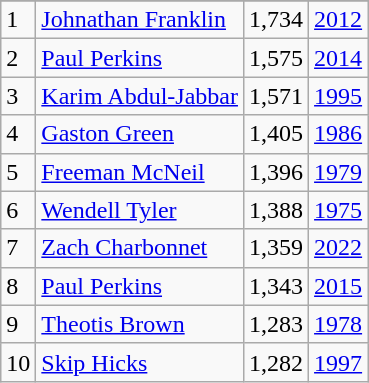<table class="wikitable">
<tr>
</tr>
<tr>
<td>1</td>
<td><a href='#'>Johnathan Franklin</a></td>
<td>1,734</td>
<td><a href='#'>2012</a></td>
</tr>
<tr>
<td>2</td>
<td><a href='#'>Paul Perkins</a></td>
<td>1,575</td>
<td><a href='#'>2014</a></td>
</tr>
<tr>
<td>3</td>
<td><a href='#'>Karim Abdul-Jabbar</a></td>
<td>1,571</td>
<td><a href='#'>1995</a></td>
</tr>
<tr>
<td>4</td>
<td><a href='#'>Gaston Green</a></td>
<td>1,405</td>
<td><a href='#'>1986</a></td>
</tr>
<tr>
<td>5</td>
<td><a href='#'>Freeman McNeil</a></td>
<td>1,396</td>
<td><a href='#'>1979</a></td>
</tr>
<tr>
<td>6</td>
<td><a href='#'>Wendell Tyler</a></td>
<td>1,388</td>
<td><a href='#'>1975</a></td>
</tr>
<tr>
<td>7</td>
<td><a href='#'>Zach Charbonnet</a></td>
<td>1,359</td>
<td><a href='#'>2022</a></td>
</tr>
<tr>
<td>8</td>
<td><a href='#'>Paul Perkins</a></td>
<td>1,343</td>
<td><a href='#'>2015</a></td>
</tr>
<tr>
<td>9</td>
<td><a href='#'>Theotis Brown</a></td>
<td>1,283</td>
<td><a href='#'>1978</a></td>
</tr>
<tr>
<td>10</td>
<td><a href='#'>Skip Hicks</a></td>
<td>1,282</td>
<td><a href='#'>1997</a></td>
</tr>
</table>
